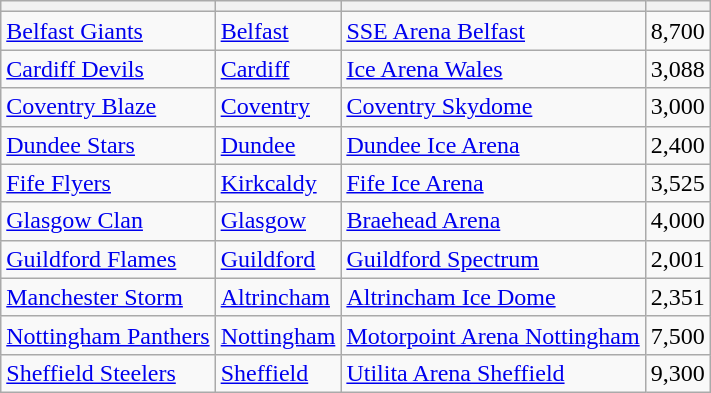<table class="wikitable sortable">
<tr>
<th></th>
<th></th>
<th></th>
<th></th>
</tr>
<tr align=left>
<td><a href='#'>Belfast Giants</a></td>
<td><a href='#'>Belfast</a></td>
<td><a href='#'>SSE Arena Belfast</a></td>
<td align=center>8,700</td>
</tr>
<tr align=left>
<td><a href='#'>Cardiff Devils</a></td>
<td> <a href='#'>Cardiff</a></td>
<td><a href='#'>Ice Arena Wales</a></td>
<td align=center>3,088</td>
</tr>
<tr align=left>
<td><a href='#'>Coventry Blaze</a></td>
<td> <a href='#'>Coventry</a></td>
<td><a href='#'>Coventry Skydome</a></td>
<td align=center>3,000</td>
</tr>
<tr align=left>
<td><a href='#'>Dundee Stars</a></td>
<td> <a href='#'>Dundee</a></td>
<td><a href='#'>Dundee Ice Arena</a></td>
<td align=center>2,400</td>
</tr>
<tr align=left>
<td><a href='#'>Fife Flyers</a></td>
<td> <a href='#'>Kirkcaldy</a></td>
<td><a href='#'>Fife Ice Arena</a></td>
<td align=center>3,525</td>
</tr>
<tr align=left>
<td><a href='#'>Glasgow Clan</a></td>
<td> <a href='#'>Glasgow</a></td>
<td><a href='#'>Braehead Arena</a></td>
<td align=center>4,000</td>
</tr>
<tr align=left>
<td><a href='#'>Guildford Flames</a></td>
<td> <a href='#'>Guildford</a></td>
<td><a href='#'>Guildford Spectrum</a></td>
<td align=center>2,001</td>
</tr>
<tr align=left>
<td><a href='#'>Manchester Storm</a></td>
<td> <a href='#'>Altrincham</a></td>
<td><a href='#'>Altrincham Ice Dome</a></td>
<td align=center>2,351</td>
</tr>
<tr align=left>
<td><a href='#'>Nottingham Panthers</a></td>
<td> <a href='#'>Nottingham</a></td>
<td><a href='#'>Motorpoint Arena Nottingham</a></td>
<td align=center>7,500</td>
</tr>
<tr align=left>
<td><a href='#'>Sheffield Steelers</a></td>
<td> <a href='#'>Sheffield</a></td>
<td><a href='#'>Utilita Arena Sheffield</a></td>
<td align=center>9,300</td>
</tr>
</table>
